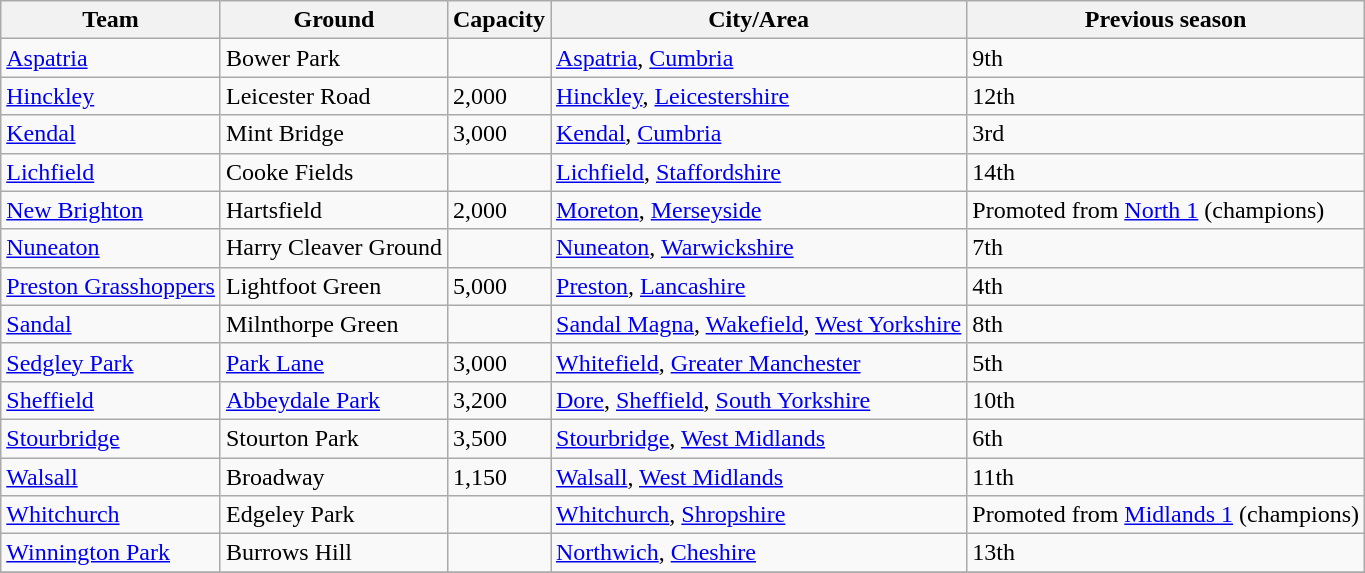<table class="wikitable sortable">
<tr>
<th>Team</th>
<th>Ground</th>
<th>Capacity</th>
<th>City/Area</th>
<th>Previous season</th>
</tr>
<tr>
<td><a href='#'>Aspatria</a></td>
<td>Bower Park</td>
<td></td>
<td><a href='#'>Aspatria</a>, <a href='#'>Cumbria</a></td>
<td>9th</td>
</tr>
<tr>
<td><a href='#'>Hinckley</a></td>
<td>Leicester Road</td>
<td>2,000</td>
<td><a href='#'>Hinckley</a>, <a href='#'>Leicestershire</a></td>
<td>12th</td>
</tr>
<tr>
<td><a href='#'>Kendal</a></td>
<td>Mint Bridge</td>
<td>3,000</td>
<td><a href='#'>Kendal</a>, <a href='#'>Cumbria</a></td>
<td>3rd</td>
</tr>
<tr>
<td><a href='#'>Lichfield</a></td>
<td>Cooke Fields</td>
<td></td>
<td><a href='#'>Lichfield</a>, <a href='#'>Staffordshire</a></td>
<td>14th</td>
</tr>
<tr>
<td><a href='#'>New Brighton</a></td>
<td>Hartsfield</td>
<td>2,000</td>
<td><a href='#'>Moreton</a>, <a href='#'>Merseyside</a></td>
<td>Promoted from <a href='#'>North 1</a> (champions)</td>
</tr>
<tr>
<td><a href='#'>Nuneaton</a></td>
<td>Harry Cleaver Ground</td>
<td></td>
<td><a href='#'>Nuneaton</a>, <a href='#'>Warwickshire</a></td>
<td>7th</td>
</tr>
<tr>
<td><a href='#'>Preston Grasshoppers</a></td>
<td>Lightfoot Green</td>
<td>5,000</td>
<td><a href='#'>Preston</a>, <a href='#'>Lancashire</a></td>
<td>4th</td>
</tr>
<tr>
<td><a href='#'>Sandal</a></td>
<td>Milnthorpe Green</td>
<td></td>
<td><a href='#'>Sandal Magna</a>, <a href='#'>Wakefield</a>, <a href='#'>West Yorkshire</a></td>
<td>8th</td>
</tr>
<tr>
<td><a href='#'>Sedgley Park</a></td>
<td><a href='#'>Park Lane</a></td>
<td>3,000</td>
<td><a href='#'>Whitefield</a>, <a href='#'>Greater Manchester</a></td>
<td>5th</td>
</tr>
<tr>
<td><a href='#'>Sheffield</a></td>
<td><a href='#'>Abbeydale Park</a></td>
<td>3,200</td>
<td><a href='#'>Dore</a>, <a href='#'>Sheffield</a>, <a href='#'>South Yorkshire</a></td>
<td>10th</td>
</tr>
<tr>
<td><a href='#'>Stourbridge</a></td>
<td>Stourton Park</td>
<td>3,500</td>
<td><a href='#'>Stourbridge</a>, <a href='#'>West Midlands</a></td>
<td>6th</td>
</tr>
<tr>
<td><a href='#'>Walsall</a></td>
<td>Broadway</td>
<td>1,150</td>
<td><a href='#'>Walsall</a>, <a href='#'>West Midlands</a></td>
<td>11th</td>
</tr>
<tr>
<td><a href='#'>Whitchurch</a></td>
<td>Edgeley Park</td>
<td></td>
<td><a href='#'>Whitchurch</a>, <a href='#'>Shropshire</a></td>
<td>Promoted from <a href='#'>Midlands 1</a> (champions)</td>
</tr>
<tr>
<td><a href='#'>Winnington Park</a></td>
<td>Burrows Hill</td>
<td></td>
<td><a href='#'>Northwich</a>, <a href='#'>Cheshire</a></td>
<td>13th</td>
</tr>
<tr>
</tr>
</table>
